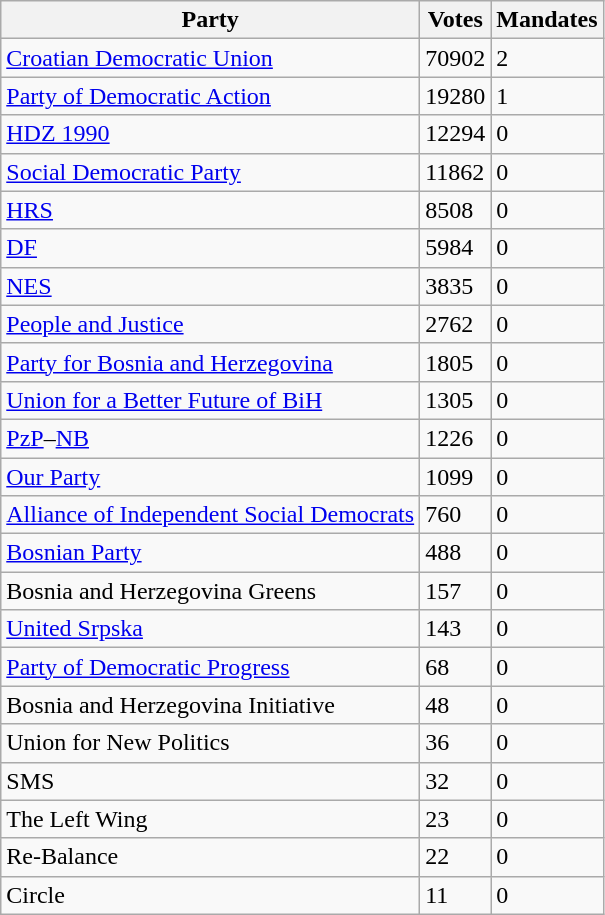<table class="wikitable" style ="text-align: left">
<tr>
<th>Party</th>
<th>Votes</th>
<th>Mandates</th>
</tr>
<tr>
<td><a href='#'>Croatian Democratic Union</a></td>
<td>70902</td>
<td>2</td>
</tr>
<tr>
<td><a href='#'>Party of Democratic Action</a></td>
<td>19280</td>
<td>1</td>
</tr>
<tr>
<td><a href='#'>HDZ 1990</a></td>
<td>12294</td>
<td>0</td>
</tr>
<tr>
<td><a href='#'>Social Democratic Party</a></td>
<td>11862</td>
<td>0</td>
</tr>
<tr>
<td><a href='#'>HRS</a></td>
<td>8508</td>
<td>0</td>
</tr>
<tr>
<td><a href='#'>DF</a></td>
<td>5984</td>
<td>0</td>
</tr>
<tr>
<td><a href='#'>NES</a></td>
<td>3835</td>
<td>0</td>
</tr>
<tr>
<td><a href='#'>People and Justice</a></td>
<td>2762</td>
<td>0</td>
</tr>
<tr>
<td><a href='#'>Party for Bosnia and Herzegovina</a></td>
<td>1805</td>
<td>0</td>
</tr>
<tr>
<td><a href='#'>Union for a Better Future of BiH</a></td>
<td>1305</td>
<td>0</td>
</tr>
<tr>
<td><a href='#'>PzP</a>–<a href='#'>NB</a></td>
<td>1226</td>
<td>0</td>
</tr>
<tr>
<td><a href='#'>Our Party</a></td>
<td>1099</td>
<td>0</td>
</tr>
<tr>
<td><a href='#'>Alliance of Independent Social Democrats</a></td>
<td>760</td>
<td>0</td>
</tr>
<tr>
<td><a href='#'>Bosnian Party</a></td>
<td>488</td>
<td>0</td>
</tr>
<tr>
<td>Bosnia and Herzegovina Greens</td>
<td>157</td>
<td>0</td>
</tr>
<tr>
<td><a href='#'>United Srpska</a></td>
<td>143</td>
<td>0</td>
</tr>
<tr>
<td><a href='#'>Party of Democratic Progress</a></td>
<td>68</td>
<td>0</td>
</tr>
<tr>
<td>Bosnia and Herzegovina Initiative</td>
<td>48</td>
<td>0</td>
</tr>
<tr>
<td>Union for New Politics</td>
<td>36</td>
<td>0</td>
</tr>
<tr>
<td>SMS</td>
<td>32</td>
<td>0</td>
</tr>
<tr>
<td>The Left Wing</td>
<td>23</td>
<td>0</td>
</tr>
<tr>
<td>Re-Balance</td>
<td>22</td>
<td>0</td>
</tr>
<tr>
<td>Circle</td>
<td>11</td>
<td>0</td>
</tr>
</table>
